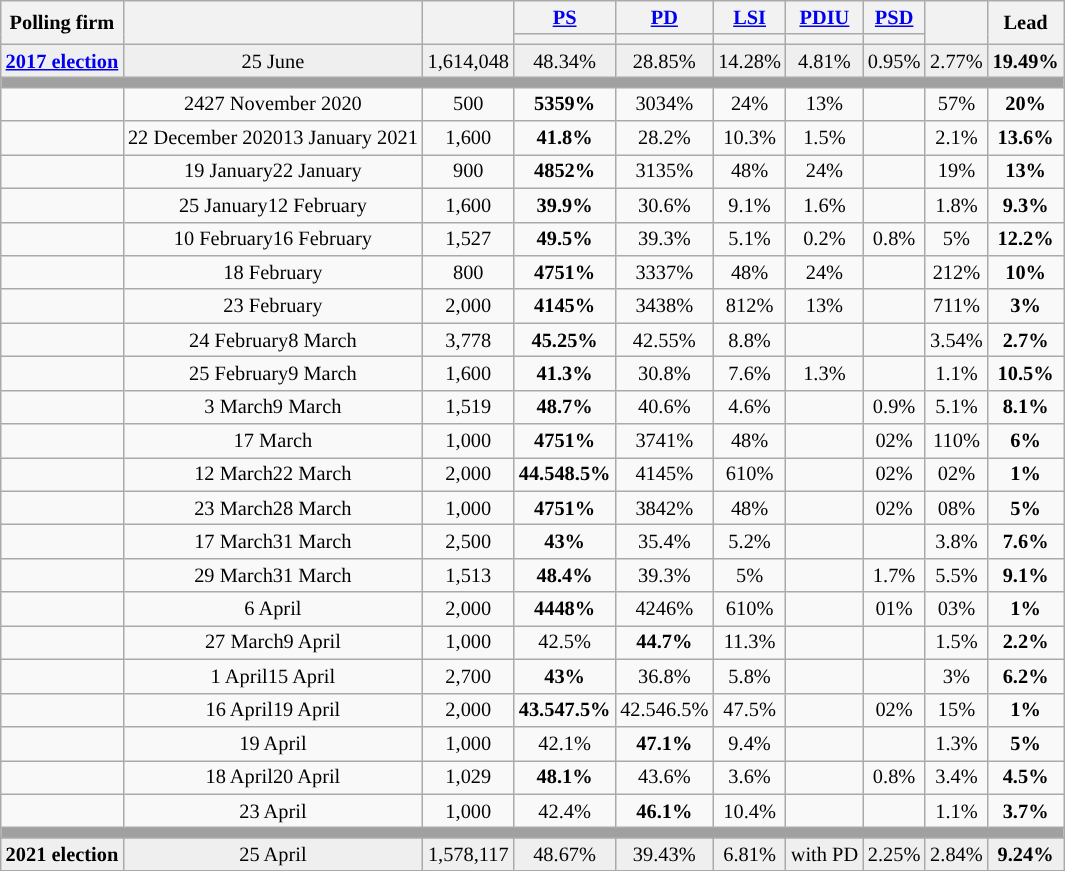<table class="wikitable" style="text-align:center; font-size:85%; line-height:16px; margin-bottom:0">
<tr>
<th rowspan="2">Polling firm</th>
<th rowspan="2"></th>
<th rowspan="2"></th>
<th><a href='#'>PS</a></th>
<th><a href='#'>PD</a></th>
<th><a href='#'>LSI</a></th>
<th><a href='#'>PDIU</a></th>
<th><a href='#'>PSD</a></th>
<th rowspan="2"></th>
<th rowspan="2">Lead</th>
</tr>
<tr>
<th style="background:"></th>
<th style="background:"></th>
<th style="background:"></th>
<th style="background:"></th>
<th style="background:"></th>
</tr>
<tr style="background:#EFEFEF">
<td><strong><a href='#'>2017 election</a></strong></td>
<td>25 June</td>
<td>1,614,048</td>
<td>48.34%</td>
<td>28.85%</td>
<td>14.28%</td>
<td>4.81%</td>
<td>0.95%</td>
<td>2.77%</td>
<td style="background:"><strong>19.49%</strong></td>
</tr>
<tr>
<td colspan="10" style="background:#A0A0A0"></td>
</tr>
<tr>
<td></td>
<td>2427 November 2020</td>
<td>500</td>
<td><strong>5359%</strong></td>
<td>3034%</td>
<td>24%</td>
<td>13%</td>
<td></td>
<td>57%</td>
<td style="background:"><strong>20%</strong></td>
</tr>
<tr>
<td></td>
<td>22 December 202013 January 2021</td>
<td>1,600</td>
<td><strong>41.8%</strong></td>
<td>28.2%</td>
<td>10.3%</td>
<td>1.5%</td>
<td></td>
<td>2.1%</td>
<td style="background:"><strong>13.6%</strong></td>
</tr>
<tr>
<td></td>
<td>19 January22 January</td>
<td>900</td>
<td><strong>4852%</strong></td>
<td>3135%</td>
<td>48%</td>
<td>24%</td>
<td></td>
<td>19%</td>
<td style="background:"><strong>13%</strong></td>
</tr>
<tr>
<td></td>
<td>25 January12 February</td>
<td>1,600</td>
<td><strong>39.9%</strong></td>
<td>30.6%</td>
<td>9.1%</td>
<td>1.6%</td>
<td></td>
<td>1.8%</td>
<td style="background:"><strong>9.3%</strong></td>
</tr>
<tr>
<td></td>
<td>10 February16 February</td>
<td>1,527</td>
<td><strong>49.5%</strong></td>
<td>39.3%</td>
<td>5.1%</td>
<td>0.2%</td>
<td>0.8%</td>
<td>5%</td>
<td style="background:"><strong>12.2%</strong></td>
</tr>
<tr>
<td></td>
<td>18 February</td>
<td>800</td>
<td><strong>4751%</strong></td>
<td>3337%</td>
<td>48%</td>
<td>24%</td>
<td></td>
<td>212%</td>
<td style="background:"><strong>10%</strong></td>
</tr>
<tr>
<td></td>
<td>23 February</td>
<td>2,000</td>
<td><strong>4145%</strong></td>
<td>3438%</td>
<td>812%</td>
<td>13%</td>
<td></td>
<td>711%</td>
<td style="background:"><strong>3%</strong></td>
</tr>
<tr>
<td></td>
<td>24 February8 March</td>
<td>3,778</td>
<td><strong>45.25%</strong></td>
<td>42.55%</td>
<td>8.8%</td>
<td></td>
<td></td>
<td>3.54%</td>
<td style="background:"><strong>2.7%</strong></td>
</tr>
<tr>
<td></td>
<td>25 February9 March</td>
<td>1,600</td>
<td><strong>41.3%</strong></td>
<td>30.8%</td>
<td>7.6%</td>
<td>1.3%</td>
<td></td>
<td>1.1%</td>
<td style="background:"><strong>10.5%</strong></td>
</tr>
<tr>
<td></td>
<td>3 March9 March</td>
<td>1,519</td>
<td><strong>48.7%</strong></td>
<td>40.6%</td>
<td>4.6%</td>
<td></td>
<td>0.9%</td>
<td>5.1%</td>
<td style="background:"><strong>8.1%</strong></td>
</tr>
<tr>
<td></td>
<td>17 March</td>
<td>1,000</td>
<td><strong>4751%</strong></td>
<td>3741%</td>
<td>48%</td>
<td></td>
<td>02%</td>
<td>110%</td>
<td style="background:"><strong>6%</strong></td>
</tr>
<tr>
<td></td>
<td>12 March22 March</td>
<td>2,000</td>
<td><strong>44.548.5%</strong></td>
<td>4145%</td>
<td>610%</td>
<td></td>
<td>02%</td>
<td>02%</td>
<td style="background:"><strong>1%</strong></td>
</tr>
<tr>
<td></td>
<td>23 March28 March</td>
<td>1,000</td>
<td><strong>4751%</strong></td>
<td>3842%</td>
<td>48%</td>
<td></td>
<td>02%</td>
<td>08%</td>
<td style="background:"><strong>5%</strong></td>
</tr>
<tr>
<td></td>
<td>17 March31 March</td>
<td>2,500</td>
<td><strong>43%</strong></td>
<td>35.4%</td>
<td>5.2%</td>
<td></td>
<td></td>
<td>3.8%</td>
<td style="background:"><strong>7.6%</strong></td>
</tr>
<tr>
<td></td>
<td>29 March31 March</td>
<td>1,513</td>
<td><strong>48.4%</strong></td>
<td>39.3%</td>
<td>5%</td>
<td></td>
<td>1.7%</td>
<td>5.5%</td>
<td style="background:"><strong>9.1%</strong></td>
</tr>
<tr>
<td></td>
<td>6 April</td>
<td>2,000</td>
<td><strong>4448%</strong></td>
<td>4246%</td>
<td>610%</td>
<td></td>
<td>01%</td>
<td>03%</td>
<td style="background:"><strong>1%</strong></td>
</tr>
<tr>
<td></td>
<td>27 March9 April</td>
<td>1,000</td>
<td>42.5%</td>
<td><strong>44.7%</strong></td>
<td>11.3%</td>
<td></td>
<td></td>
<td>1.5%</td>
<td style="background:"><strong>2.2%</strong></td>
</tr>
<tr>
<td></td>
<td>1 April15 April</td>
<td>2,700</td>
<td><strong>43%</strong></td>
<td>36.8%</td>
<td>5.8%</td>
<td></td>
<td></td>
<td>3%</td>
<td style="background:"><strong>6.2%</strong></td>
</tr>
<tr>
<td></td>
<td>16 April19 April</td>
<td>2,000</td>
<td><strong>43.547.5%</strong></td>
<td>42.546.5%</td>
<td>47.5%</td>
<td></td>
<td>02%</td>
<td>15%</td>
<td style="background:"><strong>1%</strong></td>
</tr>
<tr>
<td></td>
<td>19 April</td>
<td>1,000</td>
<td>42.1%</td>
<td><strong>47.1%</strong></td>
<td>9.4%</td>
<td></td>
<td></td>
<td>1.3%</td>
<td style="background:"><strong>5%</strong></td>
</tr>
<tr>
<td></td>
<td>18 April20 April</td>
<td>1,029</td>
<td><strong>48.1%</strong></td>
<td>43.6%</td>
<td>3.6%</td>
<td></td>
<td>0.8%</td>
<td>3.4%</td>
<td style="background:"><strong>4.5%</strong></td>
</tr>
<tr>
<td></td>
<td>23 April</td>
<td>1,000</td>
<td>42.4%</td>
<td><strong>46.1%</strong></td>
<td>10.4%</td>
<td></td>
<td></td>
<td>1.1%</td>
<td style="background:"><strong>3.7%</strong></td>
</tr>
<tr>
<td colspan="10" style="background:#A0A0A0"></td>
</tr>
<tr>
</tr>
<tr style="background:#EFEFEF">
<td><strong>2021 election</strong></td>
<td>25 April</td>
<td>1,578,117</td>
<td>48.67%</td>
<td>39.43%</td>
<td>6.81%</td>
<td>with PD</td>
<td>2.25%</td>
<td>2.84%</td>
<td style="background:"><strong>9.24%</strong></td>
</tr>
</table>
